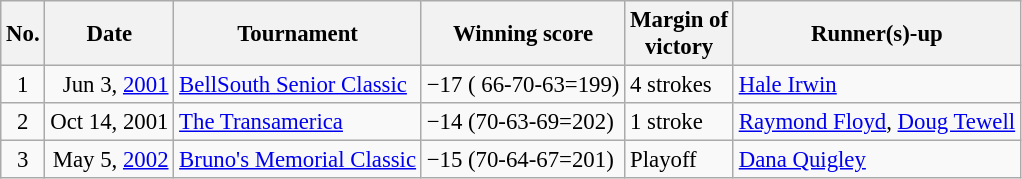<table class="wikitable" style="font-size:95%;">
<tr>
<th>No.</th>
<th>Date</th>
<th>Tournament</th>
<th>Winning score</th>
<th>Margin of<br>victory</th>
<th>Runner(s)-up</th>
</tr>
<tr>
<td align=center>1</td>
<td align=right>Jun 3, <a href='#'>2001</a></td>
<td><a href='#'>BellSouth Senior Classic</a></td>
<td>−17 ( 	66-70-63=199)</td>
<td>4 strokes</td>
<td> <a href='#'>Hale Irwin</a></td>
</tr>
<tr>
<td align=center>2</td>
<td align=right>Oct 14, 2001</td>
<td><a href='#'>The Transamerica</a></td>
<td>−14 (70-63-69=202)</td>
<td>1 stroke</td>
<td> <a href='#'>Raymond Floyd</a>,  <a href='#'>Doug Tewell</a></td>
</tr>
<tr>
<td align=center>3</td>
<td align=right>May 5, <a href='#'>2002</a></td>
<td><a href='#'>Bruno's Memorial Classic</a></td>
<td>−15 (70-64-67=201)</td>
<td>Playoff</td>
<td> <a href='#'>Dana Quigley</a></td>
</tr>
</table>
